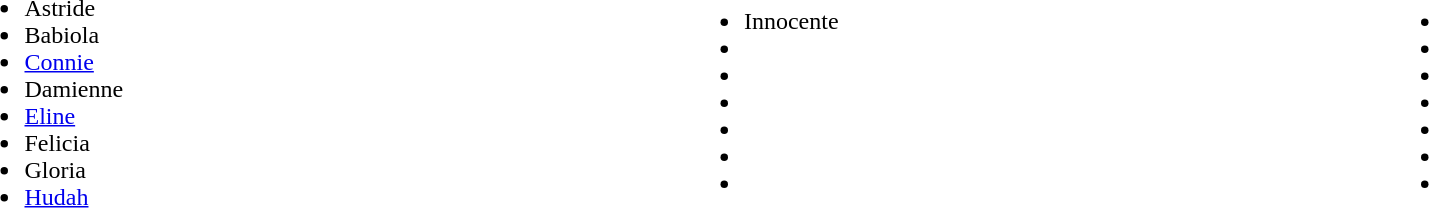<table width="90%">
<tr>
<td><br><ul><li>Astride</li><li>Babiola</li><li><a href='#'>Connie</a></li><li>Damienne</li><li><a href='#'>Eline</a></li><li>Felicia</li><li>Gloria</li><li><a href='#'>Hudah</a></li></ul></td>
<td><br><ul><li>Innocente</li><li></li><li></li><li></li><li></li><li></li><li></li></ul></td>
<td><br><ul><li></li><li></li><li></li><li></li><li></li><li></li><li></li></ul></td>
</tr>
</table>
